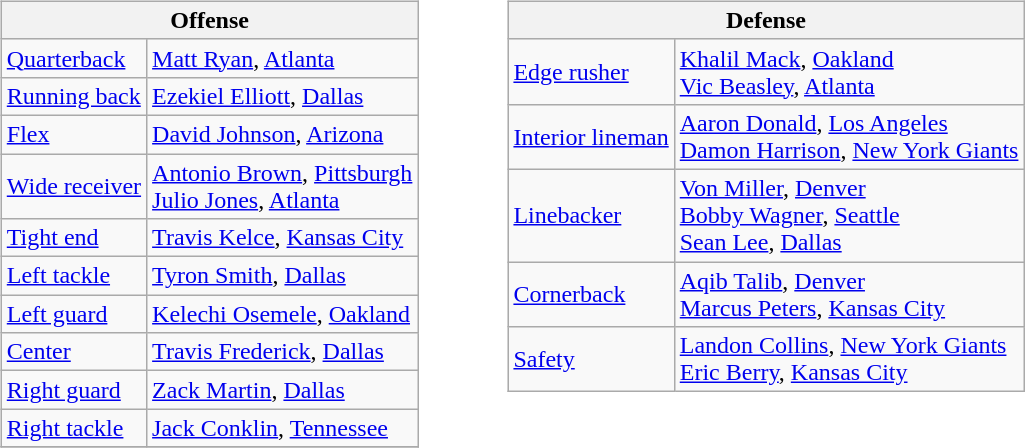<table border=0>
<tr valign="top">
<td><br><table class="wikitable">
<tr>
<th colspan="2">Offense</th>
</tr>
<tr>
<td><a href='#'>Quarterback</a></td>
<td><a href='#'>Matt Ryan</a>, <a href='#'>Atlanta</a></td>
</tr>
<tr>
<td><a href='#'>Running back</a></td>
<td><a href='#'>Ezekiel Elliott</a>, <a href='#'>Dallas</a></td>
</tr>
<tr>
<td><a href='#'>Flex</a></td>
<td><a href='#'>David Johnson</a>, <a href='#'>Arizona</a></td>
</tr>
<tr>
<td><a href='#'>Wide receiver</a></td>
<td><a href='#'>Antonio Brown</a>, <a href='#'>Pittsburgh</a><br><a href='#'>Julio Jones</a>, <a href='#'>Atlanta</a></td>
</tr>
<tr>
<td><a href='#'>Tight end</a></td>
<td><a href='#'>Travis Kelce</a>, <a href='#'>Kansas City</a></td>
</tr>
<tr>
<td><a href='#'>Left tackle</a></td>
<td><a href='#'>Tyron Smith</a>, <a href='#'>Dallas</a></td>
</tr>
<tr>
<td><a href='#'>Left guard</a></td>
<td><a href='#'>Kelechi Osemele</a>, <a href='#'>Oakland</a></td>
</tr>
<tr>
<td><a href='#'>Center</a></td>
<td><a href='#'>Travis Frederick</a>, <a href='#'>Dallas</a></td>
</tr>
<tr>
<td><a href='#'>Right guard</a></td>
<td><a href='#'>Zack Martin</a>, <a href='#'>Dallas</a></td>
</tr>
<tr>
<td><a href='#'>Right tackle</a></td>
<td><a href='#'>Jack Conklin</a>, <a href='#'>Tennessee</a></td>
</tr>
<tr>
</tr>
</table>
</td>
<td style="padding-left:40px;"><br><table class="wikitable">
<tr>
<th colspan="2">Defense</th>
</tr>
<tr>
<td><a href='#'>Edge rusher</a></td>
<td><a href='#'>Khalil Mack</a>, <a href='#'>Oakland</a><br><a href='#'>Vic Beasley</a>, <a href='#'>Atlanta</a></td>
</tr>
<tr>
<td><a href='#'>Interior lineman</a></td>
<td><a href='#'>Aaron Donald</a>, <a href='#'>Los Angeles</a><br><a href='#'>Damon Harrison</a>, <a href='#'>New York Giants</a></td>
</tr>
<tr>
<td><a href='#'>Linebacker</a></td>
<td><a href='#'>Von Miller</a>, <a href='#'>Denver</a><br><a href='#'>Bobby Wagner</a>, <a href='#'>Seattle</a><br><a href='#'>Sean Lee</a>, <a href='#'>Dallas</a></td>
</tr>
<tr>
<td><a href='#'>Cornerback</a></td>
<td><a href='#'>Aqib Talib</a>, <a href='#'>Denver</a><br><a href='#'>Marcus Peters</a>, <a href='#'>Kansas City</a></td>
</tr>
<tr>
<td><a href='#'>Safety</a></td>
<td><a href='#'>Landon Collins</a>, <a href='#'>New York Giants</a><br><a href='#'>Eric Berry</a>, <a href='#'>Kansas City</a></td>
</tr>
</table>
</td>
</tr>
</table>
